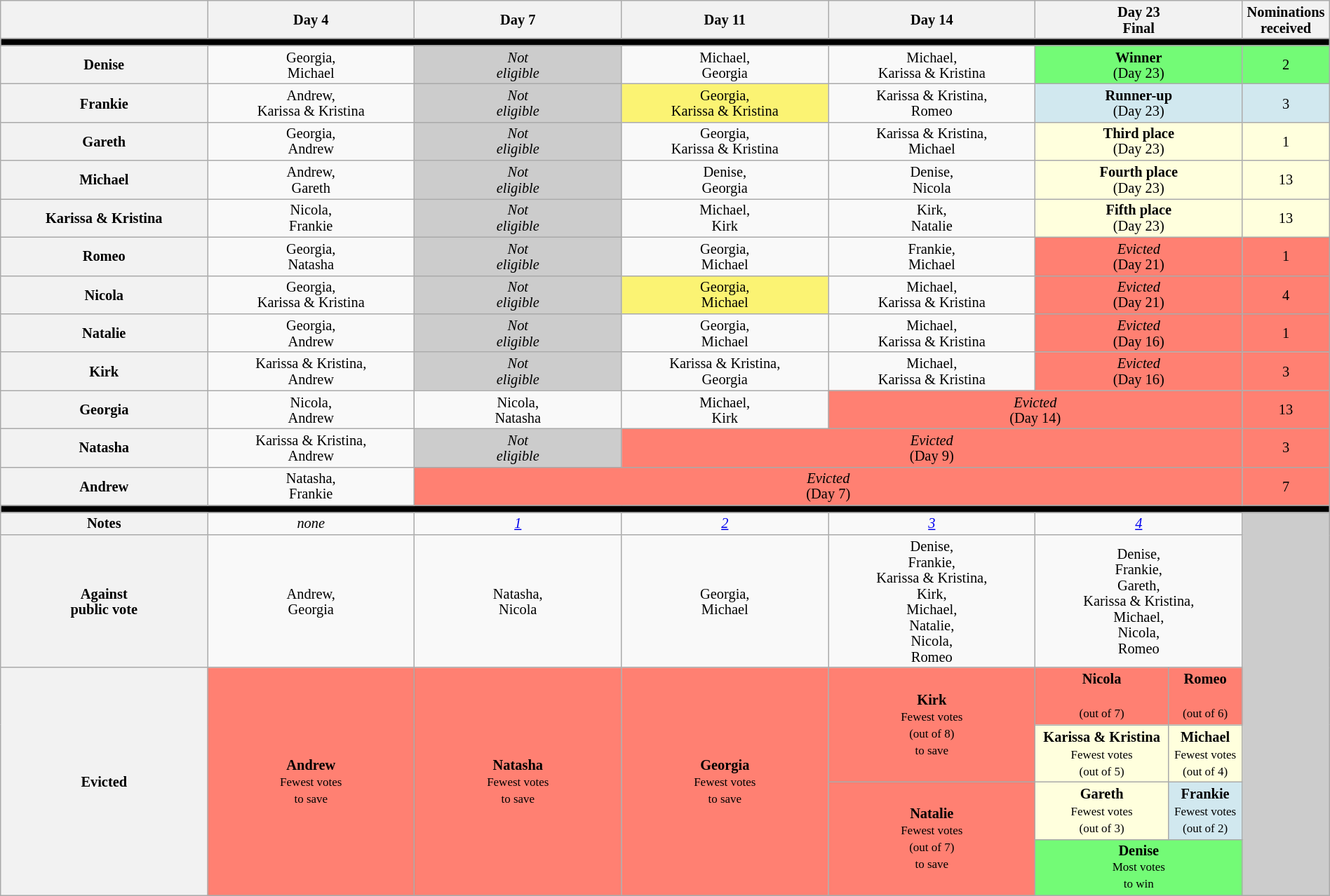<table class="wikitable nowrap" style="text-align:center; width:100%; font-size:85%; line-height:15px;">
<tr>
<th style="width: 13%;"></th>
<th style="width: 13%;">Day 4</th>
<th style="width: 13%;">Day 7</th>
<th style="width: 13%;">Day 11</th>
<th style="width: 13%;">Day 14</th>
<th style="width: 13%;" colspan=2>Day 23<br>Final</th>
<th style="width:1%">Nominations<br>received</th>
</tr>
<tr>
<th style="background:#000;" colspan="8"></th>
</tr>
<tr>
<th>Denise</th>
<td>Georgia,<br>Michael</td>
<td style="background:#ccc; text-align:center;"><em>Not<br>eligible</em></td>
<td>Michael,<br>Georgia</td>
<td>Michael,<br>Karissa & Kristina</td>
<td style="background:#73FB76" colspan="2"><strong>Winner</strong><br>(Day 23)</td>
<td style="background:#73FB76;">2</td>
</tr>
<tr>
<th>Frankie</th>
<td>Andrew,<br>Karissa & Kristina</td>
<td style="background:#ccc; text-align:center;"><em>Not<br>eligible</em></td>
<td style="background:#FBF373; text-align:center">Georgia,<br>Karissa & Kristina</td>
<td>Karissa & Kristina,<br>Romeo</td>
<td style="background:#D1E8EF" colspan="2"><strong>Runner-up</strong><br>(Day 23)</td>
<td style="background:#D1E8EF;">3</td>
</tr>
<tr>
<th>Gareth</th>
<td>Georgia,<br>Andrew</td>
<td style="background:#ccc; text-align:center;"><em>Not<br>eligible</em></td>
<td>Georgia,<br>Karissa & Kristina</td>
<td>Karissa & Kristina,<br>Michael</td>
<td style="background:#ffffdd" colspan="2"><strong>Third place </strong><br>(Day 23)</td>
<td style="background:#ffffdd;">1</td>
</tr>
<tr>
<th>Michael</th>
<td>Andrew,<br>Gareth</td>
<td style="background:#ccc; text-align:center;"><em>Not<br>eligible</em></td>
<td>Denise,<br>Georgia</td>
<td>Denise,<br>Nicola</td>
<td style="background:#ffffdd" colspan="2"><strong>Fourth place </strong><br>(Day 23)</td>
<td style="background:#ffffdd;">13</td>
</tr>
<tr>
<th>Karissa & Kristina</th>
<td>Nicola,<br>Frankie</td>
<td style="background:#ccc; text-align:center;"><em>Not<br>eligible</em></td>
<td>Michael,<br>Kirk</td>
<td>Kirk,<br>Natalie</td>
<td style="background:#ffffdd" colspan="2"><strong>Fifth place </strong><br>(Day 23)</td>
<td style="background:#ffffdd;">13</td>
</tr>
<tr>
<th>Romeo</th>
<td>Georgia,<br>Natasha</td>
<td style="background:#ccc; text-align:center;"><em>Not<br>eligible</em></td>
<td>Georgia,<br>Michael</td>
<td>Frankie,<br>Michael</td>
<td style="background:#FF8072;" colspan="2"><em>Evicted</em><br>(Day 21)</td>
<td style="background:#FF8072;">1</td>
</tr>
<tr>
<th>Nicola</th>
<td>Georgia,<br>Karissa & Kristina</td>
<td style="background:#ccc; text-align:center;"><em>Not<br>eligible</em></td>
<td style="background:#FBF373; text-align:center">Georgia,<br>Michael</td>
<td>Michael,<br>Karissa & Kristina</td>
<td style="background:#FF8072;" colspan="2"><em>Evicted</em><br>(Day 21)</td>
<td style="background:#FF8072;">4</td>
</tr>
<tr>
<th>Natalie</th>
<td>Georgia,<br>Andrew</td>
<td style="background:#ccc; text-align:center;"><em>Not<br>eligible</em></td>
<td>Georgia,<br>Michael</td>
<td>Michael,<br>Karissa & Kristina</td>
<td style="background:#FF8072;" colspan="2"><em>Evicted</em><br>(Day 16)</td>
<td style="background:#FF8072;">1</td>
</tr>
<tr>
<th>Kirk</th>
<td>Karissa & Kristina,<br>Andrew</td>
<td style="background:#ccc; text-align:center;"><em>Not<br>eligible</em></td>
<td>Karissa & Kristina,<br>Georgia</td>
<td>Michael,<br>Karissa & Kristina</td>
<td style="background:#FF8072;" colspan="2"><em>Evicted</em><br>(Day 16)</td>
<td style="background:#FF8072;">3</td>
</tr>
<tr>
<th>Georgia</th>
<td>Nicola,<br>Andrew</td>
<td style="background:#; text-align:center">Nicola,<br>Natasha</td>
<td>Michael,<br>Kirk</td>
<td style="background:#FF8072;" colspan="3"><em>Evicted</em><br>(Day 14)</td>
<td style="background:#FF8072;">13</td>
</tr>
<tr>
<th>Natasha</th>
<td>Karissa & Kristina,<br>Andrew</td>
<td style="background:#ccc; text-align:center;"><em>Not<br>eligible</em></td>
<td style="background:#FF8072;" colspan="4"><em>Evicted</em><br>(Day 9)</td>
<td style="background:#FF8072;">3</td>
</tr>
<tr>
<th>Andrew</th>
<td>Natasha,<br>Frankie</td>
<td style="background:#FF8072;" colspan="5"><em>Evicted</em><br>(Day 7)</td>
<td style="background:#FF8072;">7</td>
</tr>
<tr>
<th style="background:#000;" colspan="8"></th>
</tr>
<tr>
<th>Notes</th>
<td><em>none</em></td>
<td><cite><em><a href='#'>1</a></em></cite></td>
<td><cite><em><a href='#'>2</a></em></cite></td>
<td><cite><em><a href='#'>3</a></em></cite></td>
<td colspan=2><cite><em><a href='#'>4</a></em></cite></td>
<td rowspan="6" style="background:#ccc;"></td>
</tr>
<tr>
<th>Against<br>public vote</th>
<td>Andrew,<br>Georgia</td>
<td>Natasha,<br>Nicola</td>
<td>Georgia,<br>Michael</td>
<td>Denise,<br>Frankie,<br>Karissa & Kristina,<br>Kirk,<br>Michael,<br>Natalie,<br>Nicola,<br>Romeo</td>
<td colspan="2">Denise,<br>Frankie,<br>Gareth,<br>Karissa & Kristina,<br>Michael,<br>Nicola,<br>Romeo</td>
</tr>
<tr>
<th rowspan=4>Evicted</th>
<td rowspan=4 style="background:#FF8072"><strong>Andrew</strong> <br><small>Fewest votes<br>to save</small></td>
<td rowspan=4 style="background:#FF8072"><strong>Natasha</strong> <br><small>Fewest votes<br>to save</small></td>
<td rowspan=4 style="background:#FF8072"><strong>Georgia</strong><br><small>Fewest votes<br>to save</small></td>
<td rowspan=2 style="background:#FF8072"><strong>Kirk</strong><br><small>Fewest votes<br>(out of 8)<br>to save</small></td>
<td style="background:#ff8072;"><strong>Nicola</strong><small><br><br>(out of 7)</small></td>
<td style="background:#ff8072;"><strong>Romeo</strong><small><br><br>(out of 6)</small></td>
</tr>
<tr style="background:#ffffdd;">
<td><strong>Karissa & Kristina</strong><small><br>Fewest votes<br>(out of 5)</small></td>
<td><strong>Michael</strong><small><br>Fewest votes<br>(out of 4)</small></td>
</tr>
<tr>
<td rowspan=2 style="background:#FF8072"><strong>Natalie</strong><br><small>Fewest votes<br>(out of 7)<br>to save</small></td>
<td style="background:#ffffdd;"><strong>Gareth</strong><small><br>Fewest votes<br>(out of 3)</small></td>
<td style="background:#d1e8ef;"><strong>Frankie</strong><small><br>Fewest votes<br>(out of 2)</small></td>
</tr>
<tr>
<td style="background:#73fb76;" colspan="2"><strong>Denise</strong><br><small>Most votes<br>to win</small></td>
</tr>
</table>
